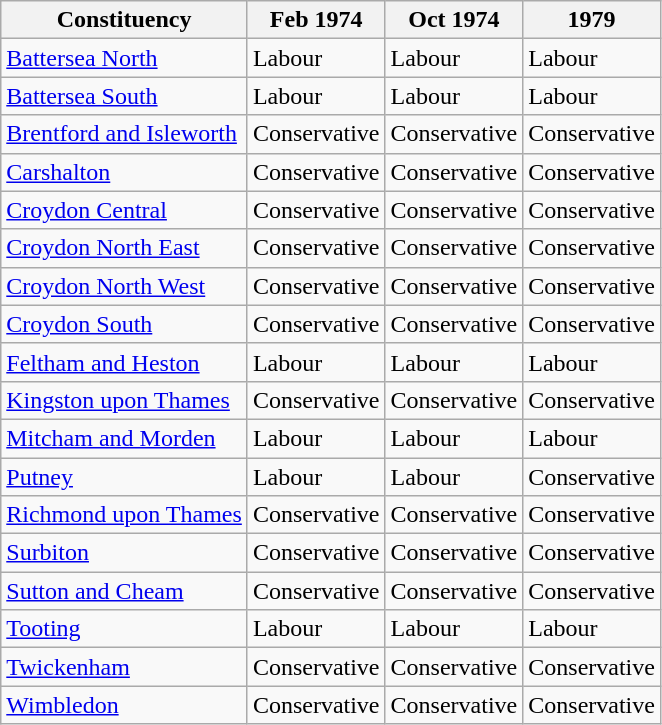<table class="wikitable">
<tr>
<th>Constituency</th>
<th>Feb 1974</th>
<th>Oct 1974</th>
<th>1979</th>
</tr>
<tr>
<td><a href='#'>Battersea North</a></td>
<td bgcolor=>Labour</td>
<td bgcolor=>Labour</td>
<td bgcolor=>Labour</td>
</tr>
<tr>
<td><a href='#'>Battersea South</a></td>
<td bgcolor=>Labour</td>
<td bgcolor=>Labour</td>
<td bgcolor=>Labour</td>
</tr>
<tr>
<td><a href='#'>Brentford and Isleworth</a></td>
<td bgcolor=>Conservative</td>
<td bgcolor=>Conservative</td>
<td bgcolor=>Conservative</td>
</tr>
<tr>
<td><a href='#'>Carshalton</a></td>
<td bgcolor=>Conservative</td>
<td bgcolor=>Conservative</td>
<td bgcolor=>Conservative</td>
</tr>
<tr>
<td><a href='#'>Croydon Central</a></td>
<td bgcolor=>Conservative</td>
<td bgcolor=>Conservative</td>
<td bgcolor=>Conservative</td>
</tr>
<tr>
<td><a href='#'>Croydon North East</a></td>
<td bgcolor=>Conservative</td>
<td bgcolor=>Conservative</td>
<td bgcolor=>Conservative</td>
</tr>
<tr>
<td><a href='#'>Croydon North West</a></td>
<td bgcolor=>Conservative</td>
<td bgcolor=>Conservative</td>
<td bgcolor=>Conservative</td>
</tr>
<tr>
<td><a href='#'>Croydon South</a></td>
<td bgcolor=>Conservative</td>
<td bgcolor=>Conservative</td>
<td bgcolor=>Conservative</td>
</tr>
<tr>
<td><a href='#'>Feltham and Heston</a></td>
<td bgcolor=>Labour</td>
<td bgcolor=>Labour</td>
<td bgcolor=>Labour</td>
</tr>
<tr>
<td><a href='#'>Kingston upon Thames</a></td>
<td bgcolor=>Conservative</td>
<td bgcolor=>Conservative</td>
<td bgcolor=>Conservative</td>
</tr>
<tr>
<td><a href='#'>Mitcham and Morden</a></td>
<td bgcolor=>Labour</td>
<td bgcolor=>Labour</td>
<td bgcolor=>Labour</td>
</tr>
<tr>
<td><a href='#'>Putney</a></td>
<td bgcolor=>Labour</td>
<td bgcolor=>Labour</td>
<td bgcolor=>Conservative</td>
</tr>
<tr>
<td><a href='#'>Richmond upon Thames</a></td>
<td bgcolor=>Conservative</td>
<td bgcolor=>Conservative</td>
<td bgcolor=>Conservative</td>
</tr>
<tr>
<td><a href='#'>Surbiton</a></td>
<td bgcolor=>Conservative</td>
<td bgcolor=>Conservative</td>
<td bgcolor=>Conservative</td>
</tr>
<tr>
<td><a href='#'>Sutton and Cheam</a></td>
<td bgcolor=>Conservative</td>
<td bgcolor=>Conservative</td>
<td bgcolor=>Conservative</td>
</tr>
<tr>
<td><a href='#'>Tooting</a></td>
<td bgcolor=>Labour</td>
<td bgcolor=>Labour</td>
<td bgcolor=>Labour</td>
</tr>
<tr>
<td><a href='#'>Twickenham</a></td>
<td bgcolor=>Conservative</td>
<td bgcolor=>Conservative</td>
<td bgcolor=>Conservative</td>
</tr>
<tr>
<td><a href='#'>Wimbledon</a></td>
<td bgcolor=>Conservative</td>
<td bgcolor=>Conservative</td>
<td bgcolor=>Conservative</td>
</tr>
</table>
